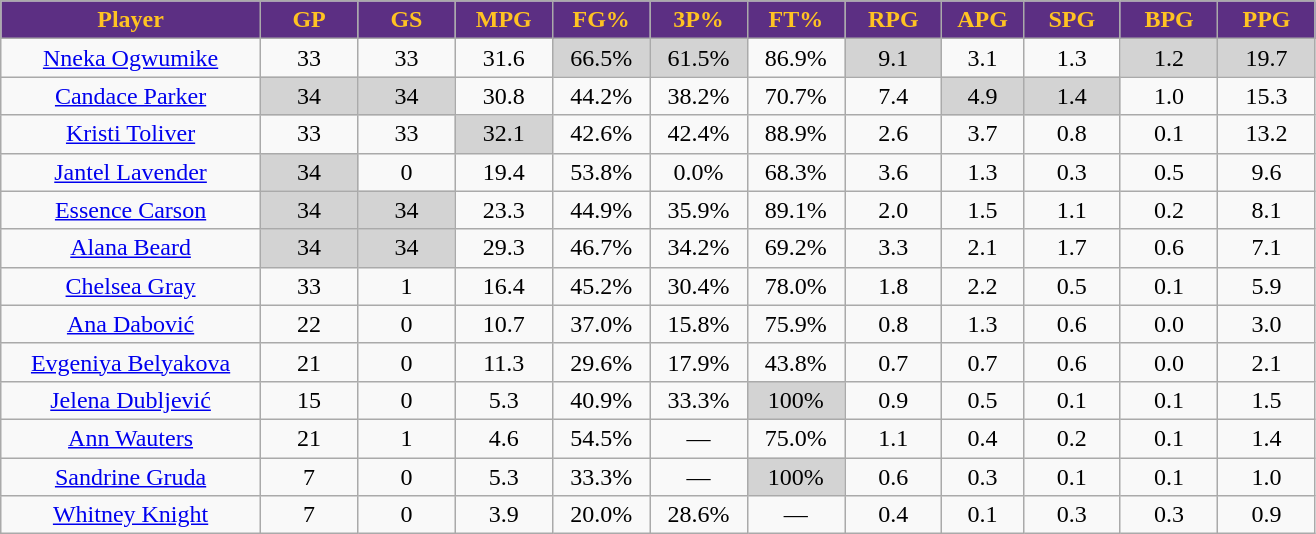<table class="wikitable sortable" style="text-align:center;">
<tr>
<th style="background:#5c2f83;color:#FFC322;" width="16%">Player</th>
<th style="background:#5c2f83;color:#FFC322;" width="6%">GP</th>
<th style="background:#5c2f83;color:#FFC322;" width="6%">GS</th>
<th style="background:#5c2f83;color:#FFC322;" width="6%">MPG</th>
<th style="background:#5c2f83;color:#FFC322;" width="6%">FG%</th>
<th style="background:#5c2f83;color:#FFC322;" width="6%">3P%</th>
<th style="background:#5c2f83;color:#FFC322;" width="6%">FT%</th>
<th style="background:#5c2f83;color:#FFC322;" width="6%">RPG</th>
<th style="background:#5c2f83;color:#FFC322;" width="5%">APG</th>
<th style="background:#5c2f83;color:#FFC322;" width="6%">SPG</th>
<th style="background:#5c2f83;color:#FFC322;" width="6%">BPG</th>
<th style="background:#5c2f83;color:#FFC322;" width="6%">PPG</th>
</tr>
<tr>
<td><a href='#'>Nneka Ogwumike</a></td>
<td>33</td>
<td>33</td>
<td>31.6</td>
<td style="background:#D3D3D3;">66.5%</td>
<td style="background:#D3D3D3;">61.5%</td>
<td>86.9%</td>
<td style="background:#D3D3D3;">9.1</td>
<td>3.1</td>
<td>1.3</td>
<td style="background:#D3D3D3;">1.2</td>
<td style="background:#D3D3D3;">19.7</td>
</tr>
<tr>
<td><a href='#'>Candace Parker</a></td>
<td style="background:#D3D3D3;">34</td>
<td style="background:#D3D3D3;">34</td>
<td>30.8</td>
<td>44.2%</td>
<td>38.2%</td>
<td>70.7%</td>
<td>7.4</td>
<td style="background:#D3D3D3;">4.9</td>
<td style="background:#D3D3D3;">1.4</td>
<td>1.0</td>
<td>15.3</td>
</tr>
<tr>
<td><a href='#'>Kristi Toliver</a></td>
<td>33</td>
<td>33</td>
<td style="background:#D3D3D3;">32.1</td>
<td>42.6%</td>
<td>42.4%</td>
<td>88.9%</td>
<td>2.6</td>
<td>3.7</td>
<td>0.8</td>
<td>0.1</td>
<td>13.2</td>
</tr>
<tr>
<td><a href='#'>Jantel Lavender</a></td>
<td style="background:#D3D3D3;">34</td>
<td>0</td>
<td>19.4</td>
<td>53.8%</td>
<td>0.0%</td>
<td>68.3%</td>
<td>3.6</td>
<td>1.3</td>
<td>0.3</td>
<td>0.5</td>
<td>9.6</td>
</tr>
<tr>
<td><a href='#'>Essence Carson</a></td>
<td style="background:#D3D3D3;">34</td>
<td style="background:#D3D3D3;">34</td>
<td>23.3</td>
<td>44.9%</td>
<td>35.9%</td>
<td>89.1%</td>
<td>2.0</td>
<td>1.5</td>
<td>1.1</td>
<td>0.2</td>
<td>8.1</td>
</tr>
<tr>
<td><a href='#'>Alana Beard</a></td>
<td style="background:#D3D3D3;">34</td>
<td style="background:#D3D3D3;">34</td>
<td>29.3</td>
<td>46.7%</td>
<td>34.2%</td>
<td>69.2%</td>
<td>3.3</td>
<td>2.1</td>
<td>1.7</td>
<td>0.6</td>
<td>7.1</td>
</tr>
<tr>
<td><a href='#'>Chelsea Gray</a></td>
<td>33</td>
<td>1</td>
<td>16.4</td>
<td>45.2%</td>
<td>30.4%</td>
<td>78.0%</td>
<td>1.8</td>
<td>2.2</td>
<td>0.5</td>
<td>0.1</td>
<td>5.9</td>
</tr>
<tr>
<td><a href='#'>Ana Dabović</a></td>
<td>22</td>
<td>0</td>
<td>10.7</td>
<td>37.0%</td>
<td>15.8%</td>
<td>75.9%</td>
<td>0.8</td>
<td>1.3</td>
<td>0.6</td>
<td>0.0</td>
<td>3.0</td>
</tr>
<tr>
<td><a href='#'>Evgeniya Belyakova</a></td>
<td>21</td>
<td>0</td>
<td>11.3</td>
<td>29.6%</td>
<td>17.9%</td>
<td>43.8%</td>
<td>0.7</td>
<td>0.7</td>
<td>0.6</td>
<td>0.0</td>
<td>2.1</td>
</tr>
<tr>
<td><a href='#'>Jelena Dubljević</a></td>
<td>15</td>
<td>0</td>
<td>5.3</td>
<td>40.9%</td>
<td>33.3%</td>
<td style="background:#D3D3D3;">100%</td>
<td>0.9</td>
<td>0.5</td>
<td>0.1</td>
<td>0.1</td>
<td>1.5</td>
</tr>
<tr>
<td><a href='#'>Ann Wauters</a></td>
<td>21</td>
<td>1</td>
<td>4.6</td>
<td>54.5%</td>
<td>—</td>
<td>75.0%</td>
<td>1.1</td>
<td>0.4</td>
<td>0.2</td>
<td>0.1</td>
<td>1.4</td>
</tr>
<tr>
<td><a href='#'>Sandrine Gruda</a></td>
<td>7</td>
<td>0</td>
<td>5.3</td>
<td>33.3%</td>
<td>—</td>
<td style="background:#D3D3D3;">100%</td>
<td>0.6</td>
<td>0.3</td>
<td>0.1</td>
<td>0.1</td>
<td>1.0</td>
</tr>
<tr>
<td><a href='#'>Whitney Knight</a></td>
<td>7</td>
<td>0</td>
<td>3.9</td>
<td>20.0%</td>
<td>28.6%</td>
<td>—</td>
<td>0.4</td>
<td>0.1</td>
<td>0.3</td>
<td>0.3</td>
<td>0.9</td>
</tr>
</table>
